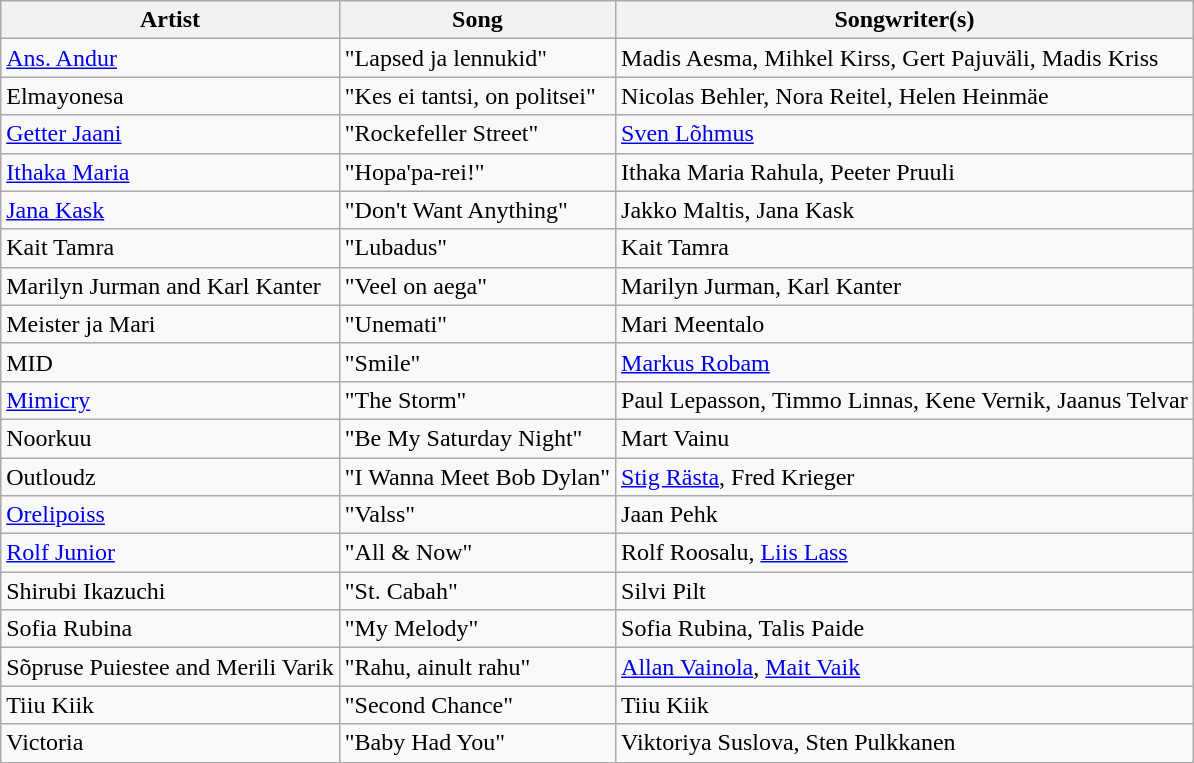<table class="sortable wikitable" style="margin: 1em auto 1em auto">
<tr>
<th>Artist</th>
<th>Song</th>
<th>Songwriter(s)</th>
</tr>
<tr>
<td><a href='#'>Ans. Andur</a></td>
<td>"Lapsed ja lennukid"</td>
<td>Madis Aesma, Mihkel Kirss, Gert Pajuväli, Madis Kriss</td>
</tr>
<tr>
<td>Elmayonesa</td>
<td>"Kes ei tantsi, on politsei"</td>
<td>Nicolas Behler, Nora Reitel, Helen Heinmäe</td>
</tr>
<tr>
<td><a href='#'>Getter Jaani</a></td>
<td>"Rockefeller Street"</td>
<td><a href='#'>Sven Lõhmus</a></td>
</tr>
<tr>
<td><a href='#'>Ithaka Maria</a></td>
<td>"Hopa'pa-rei!"</td>
<td>Ithaka Maria Rahula, Peeter Pruuli</td>
</tr>
<tr>
<td><a href='#'>Jana Kask</a></td>
<td>"Don't Want Anything"</td>
<td>Jakko Maltis, Jana Kask</td>
</tr>
<tr>
<td>Kait Tamra</td>
<td>"Lubadus"</td>
<td>Kait Tamra</td>
</tr>
<tr>
<td>Marilyn Jurman and Karl Kanter</td>
<td>"Veel on aega"</td>
<td>Marilyn Jurman, Karl Kanter</td>
</tr>
<tr>
<td>Meister ja Mari</td>
<td>"Unemati"</td>
<td>Mari Meentalo</td>
</tr>
<tr>
<td>MID</td>
<td>"Smile"</td>
<td><a href='#'>Markus Robam</a></td>
</tr>
<tr>
<td><a href='#'>Mimicry</a></td>
<td>"The Storm"</td>
<td>Paul Lepasson, Timmo Linnas, Kene Vernik, Jaanus Telvar</td>
</tr>
<tr>
<td>Noorkuu</td>
<td>"Be My Saturday Night"</td>
<td>Mart Vainu</td>
</tr>
<tr>
<td>Outloudz</td>
<td>"I Wanna Meet Bob Dylan"</td>
<td><a href='#'>Stig Rästa</a>, Fred Krieger</td>
</tr>
<tr>
<td><a href='#'>Orelipoiss</a></td>
<td>"Valss"</td>
<td>Jaan Pehk</td>
</tr>
<tr>
<td><a href='#'>Rolf Junior</a></td>
<td>"All & Now"</td>
<td>Rolf Roosalu, <a href='#'>Liis Lass</a></td>
</tr>
<tr>
<td>Shirubi Ikazuchi</td>
<td>"St. Cabah"</td>
<td>Silvi Pilt</td>
</tr>
<tr>
<td>Sofia Rubina</td>
<td>"My Melody"</td>
<td>Sofia Rubina, Talis Paide</td>
</tr>
<tr>
<td>Sõpruse Puiestee and Merili Varik</td>
<td>"Rahu, ainult rahu"</td>
<td><a href='#'>Allan Vainola</a>, <a href='#'>Mait Vaik</a></td>
</tr>
<tr>
<td>Tiiu Kiik</td>
<td>"Second Chance"</td>
<td>Tiiu Kiik</td>
</tr>
<tr>
<td>Victoria</td>
<td>"Baby Had You"</td>
<td>Viktoriya Suslova, Sten Pulkkanen</td>
</tr>
</table>
